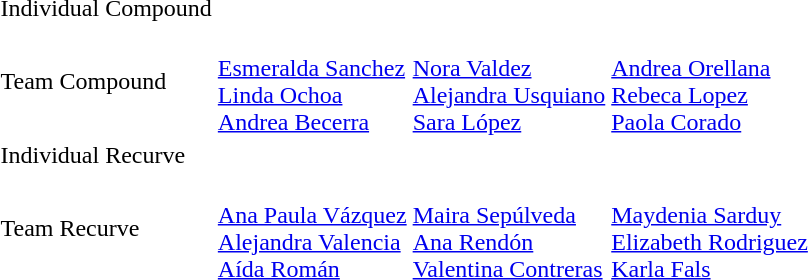<table>
<tr>
<td>Individual Compound</td>
<td></td>
<td></td>
<td></td>
</tr>
<tr>
<td>Team Compound</td>
<td><br><a href='#'>Esmeralda Sanchez</a><br><a href='#'>Linda Ochoa</a><br><a href='#'>Andrea Becerra</a></td>
<td><br><a href='#'>Nora Valdez</a><br><a href='#'>Alejandra Usquiano</a><br><a href='#'>Sara López</a></td>
<td><br><a href='#'>Andrea Orellana</a><br><a href='#'>Rebeca Lopez</a><br><a href='#'>Paola Corado</a></td>
</tr>
<tr>
<td>Individual Recurve</td>
<td></td>
<td></td>
<td></td>
</tr>
<tr>
<td>Team Recurve</td>
<td><br><a href='#'>Ana Paula Vázquez</a><br><a href='#'>Alejandra Valencia</a><br><a href='#'>Aída Román</a></td>
<td><br><a href='#'>Maira Sepúlveda</a><br><a href='#'>Ana Rendón</a><br><a href='#'>Valentina Contreras</a></td>
<td><br><a href='#'>Maydenia Sarduy</a><br><a href='#'>Elizabeth Rodriguez</a><br><a href='#'>Karla Fals</a></td>
</tr>
</table>
